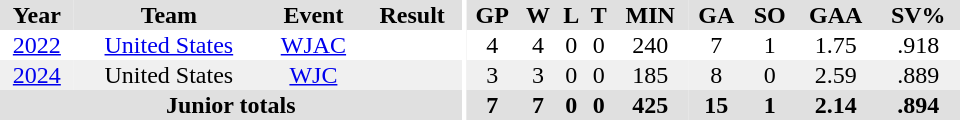<table border="0" cellpadding="1" cellspacing="0" ID="Table3" style="text-align:center; width:40em;">
<tr bgcolor="#e0e0e0">
<th>Year</th>
<th>Team</th>
<th>Event</th>
<th>Result</th>
<th rowspan="99" bgcolor="#ffffff"></th>
<th>GP</th>
<th>W</th>
<th>L</th>
<th>T</th>
<th>MIN</th>
<th>GA</th>
<th>SO</th>
<th>GAA</th>
<th>SV%</th>
</tr>
<tr>
<td><a href='#'>2022</a></td>
<td><a href='#'>United States</a></td>
<td><a href='#'>WJAC</a></td>
<td></td>
<td>4</td>
<td>4</td>
<td>0</td>
<td>0</td>
<td>240</td>
<td>7</td>
<td>1</td>
<td>1.75</td>
<td>.918</td>
</tr>
<tr bgcolor="#f0f0f0">
<td><a href='#'>2024</a></td>
<td>United States</td>
<td><a href='#'>WJC</a></td>
<td></td>
<td>3</td>
<td>3</td>
<td>0</td>
<td>0</td>
<td>185</td>
<td>8</td>
<td>0</td>
<td>2.59</td>
<td>.889</td>
</tr>
<tr bgcolor="#e0e0e0">
<th colspan="4">Junior totals</th>
<th>7</th>
<th>7</th>
<th>0</th>
<th>0</th>
<th>425</th>
<th>15</th>
<th>1</th>
<th>2.14</th>
<th>.894</th>
</tr>
</table>
